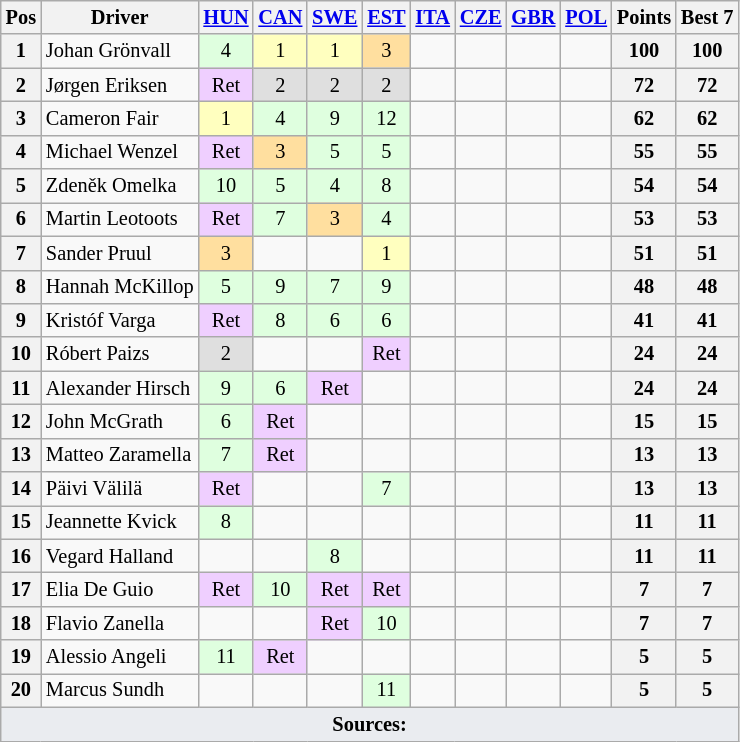<table class="wikitable" style="font-size: 85%; text-align: center">
<tr valign="top">
<th valign="middle">Pos</th>
<th valign="middle">Driver</th>
<th><a href='#'>HUN</a><br></th>
<th><a href='#'>CAN</a><br></th>
<th><a href='#'>SWE</a><br></th>
<th><a href='#'>EST</a><br></th>
<th><a href='#'>ITA</a><br></th>
<th><a href='#'>CZE</a><br></th>
<th><a href='#'>GBR</a><br></th>
<th><a href='#'>POL</a><br></th>
<th valign="middle">Points</th>
<th valign="middle">Best 7</th>
</tr>
<tr>
<th>1</th>
<td align="left"> Johan Grönvall</td>
<td style="background:#DFFFDF;">4</td>
<td style="background:#FFFFBF;">1</td>
<td style="background:#FFFFBF;">1</td>
<td style="background:#FFDF9F;">3</td>
<td></td>
<td></td>
<td></td>
<td></td>
<th>100</th>
<th>100</th>
</tr>
<tr>
<th>2</th>
<td align="left"> Jørgen Eriksen</td>
<td style="background:#EFCFFF;">Ret</td>
<td style="background:#DFDFDF;">2</td>
<td style="background:#DFDFDF;">2</td>
<td style="background:#DFDFDF;">2</td>
<td></td>
<td></td>
<td></td>
<td></td>
<th>72</th>
<th>72</th>
</tr>
<tr>
<th>3</th>
<td align="left"> Cameron Fair</td>
<td style="background:#FFFFBF;">1</td>
<td style="background:#DFFFDF;">4</td>
<td style="background:#DFFFDF;">9</td>
<td style="background:#DFFFDF;">12</td>
<td></td>
<td></td>
<td></td>
<td></td>
<th>62</th>
<th>62</th>
</tr>
<tr>
<th>4</th>
<td align="left"> Michael Wenzel</td>
<td style="background:#EFCFFF;">Ret</td>
<td style="background:#FFDF9F;">3</td>
<td style="background:#DFFFDF;">5</td>
<td style="background:#DFFFDF;">5</td>
<td></td>
<td></td>
<td></td>
<td></td>
<th>55</th>
<th>55</th>
</tr>
<tr>
<th>5</th>
<td align="left"> Zdeněk Omelka</td>
<td style="background:#DFFFDF;">10</td>
<td style="background:#DFFFDF;">5</td>
<td style="background:#DFFFDF;">4</td>
<td style="background:#DFFFDF;">8</td>
<td></td>
<td></td>
<td></td>
<td></td>
<th>54</th>
<th>54</th>
</tr>
<tr>
<th>6</th>
<td align="left"> Martin Leotoots</td>
<td style="background:#EFCFFF;">Ret</td>
<td style="background:#DFFFDF;">7</td>
<td style="background:#FFDF9F;">3</td>
<td style="background:#DFFFDF;">4</td>
<td></td>
<td></td>
<td></td>
<td></td>
<th>53</th>
<th>53</th>
</tr>
<tr>
<th>7</th>
<td align="left"> Sander Pruul</td>
<td style="background:#FFDF9F;">3</td>
<td></td>
<td></td>
<td style="background:#FFFFBF;">1</td>
<td></td>
<td></td>
<td></td>
<td></td>
<th>51</th>
<th>51</th>
</tr>
<tr>
<th>8</th>
<td align="left"> Hannah McKillop</td>
<td style="background:#DFFFDF;">5</td>
<td style="background:#DFFFDF;">9</td>
<td style="background:#DFFFDF;">7</td>
<td style="background:#DFFFDF;">9</td>
<td></td>
<td></td>
<td></td>
<td></td>
<th>48</th>
<th>48</th>
</tr>
<tr>
<th>9</th>
<td align="left"> Kristóf Varga</td>
<td style="background:#EFCFFF;">Ret</td>
<td style="background:#DFFFDF;">8</td>
<td style="background:#DFFFDF;">6</td>
<td style="background:#DFFFDF;">6</td>
<td></td>
<td></td>
<td></td>
<td></td>
<th>41</th>
<th>41</th>
</tr>
<tr>
<th>10</th>
<td align="left"> Róbert Paizs</td>
<td style="background:#DFDFDF;">2</td>
<td></td>
<td></td>
<td style="background:#EFCFFF;">Ret</td>
<td></td>
<td></td>
<td></td>
<td></td>
<th>24</th>
<th>24</th>
</tr>
<tr>
<th>11</th>
<td align="left"> Alexander Hirsch</td>
<td style="background:#DFFFDF;">9</td>
<td style="background:#DFFFDF;">6</td>
<td style="background:#EFCFFF;">Ret</td>
<td></td>
<td></td>
<td></td>
<td></td>
<td></td>
<th>24</th>
<th>24</th>
</tr>
<tr>
<th>12</th>
<td align="left"> John McGrath</td>
<td style="background:#DFFFDF;">6</td>
<td style="background:#EFCFFF;">Ret</td>
<td></td>
<td></td>
<td></td>
<td></td>
<td></td>
<td></td>
<th>15</th>
<th>15</th>
</tr>
<tr>
<th>13</th>
<td align="left"> Matteo Zaramella</td>
<td style="background:#DFFFDF;">7</td>
<td style="background:#EFCFFF;">Ret</td>
<td></td>
<td></td>
<td></td>
<td></td>
<td></td>
<td></td>
<th>13</th>
<th>13</th>
</tr>
<tr>
<th>14</th>
<td align="left"> Päivi Välilä</td>
<td style="background:#EFCFFF;">Ret</td>
<td></td>
<td></td>
<td style="background:#DFFFDF;">7</td>
<td></td>
<td></td>
<td></td>
<td></td>
<th>13</th>
<th>13</th>
</tr>
<tr>
<th>15</th>
<td align="left"> Jeannette Kvick</td>
<td style="background:#DFFFDF;">8</td>
<td></td>
<td></td>
<td></td>
<td></td>
<td></td>
<td></td>
<td></td>
<th>11</th>
<th>11</th>
</tr>
<tr>
<th>16</th>
<td align="left"> Vegard Halland</td>
<td></td>
<td></td>
<td style="background:#DFFFDF;">8</td>
<td></td>
<td></td>
<td></td>
<td></td>
<td></td>
<th>11</th>
<th>11</th>
</tr>
<tr>
<th>17</th>
<td align="left"> Elia De Guio</td>
<td style="background:#EFCFFF;">Ret</td>
<td style="background:#DFFFDF;">10</td>
<td style="background:#EFCFFF;">Ret</td>
<td style="background:#EFCFFF;">Ret</td>
<td></td>
<td></td>
<td></td>
<td></td>
<th>7</th>
<th>7</th>
</tr>
<tr>
<th>18</th>
<td align="left"> Flavio Zanella</td>
<td></td>
<td></td>
<td style="background:#EFCFFF;">Ret</td>
<td style="background:#DFFFDF;">10</td>
<td></td>
<td></td>
<td></td>
<td></td>
<th>7</th>
<th>7</th>
</tr>
<tr>
<th>19</th>
<td align="left"> Alessio Angeli</td>
<td style="background:#DFFFDF;">11</td>
<td style="background:#EFCFFF;">Ret</td>
<td></td>
<td></td>
<td></td>
<td></td>
<td></td>
<td></td>
<th>5</th>
<th>5</th>
</tr>
<tr>
<th>20</th>
<td align="left"> Marcus Sundh</td>
<td></td>
<td></td>
<td></td>
<td style="background:#DFFFDF;">11</td>
<td></td>
<td></td>
<td></td>
<td></td>
<th>5</th>
<th>5</th>
</tr>
<tr>
<td colspan="12" style="background-color:#EAECF0;text-align:center"><strong>Sources:</strong></td>
</tr>
</table>
